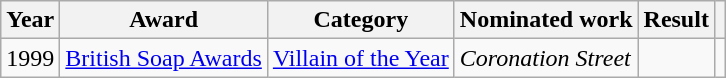<table class="wikitable">
<tr>
<th>Year</th>
<th>Award</th>
<th>Category</th>
<th>Nominated work</th>
<th>Result</th>
<th></th>
</tr>
<tr>
<td>1999</td>
<td><a href='#'>British Soap Awards</a></td>
<td><a href='#'>Villain of the Year</a></td>
<td><em>Coronation Street</em></td>
<td></td>
<td align="center"></td>
</tr>
</table>
